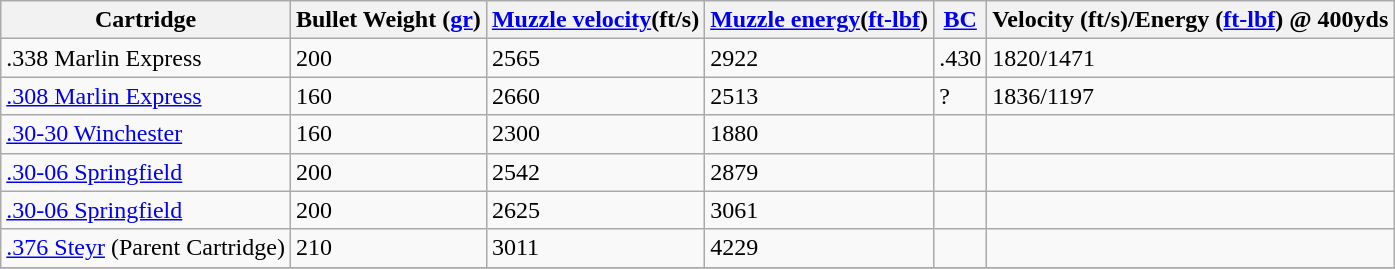<table class="wikitable">
<tr>
<th>Cartridge</th>
<th>Bullet Weight (<a href='#'>gr</a>)</th>
<th><a href='#'>Muzzle velocity</a>(ft/s)</th>
<th><a href='#'>Muzzle energy</a>(<a href='#'>ft-lbf</a>)</th>
<th><a href='#'>BC</a></th>
<th>Velocity (ft/s)/Energy (<a href='#'>ft-lbf</a>) @ 400yds</th>
</tr>
<tr>
<td>.338 Marlin Express</td>
<td>200</td>
<td>2565</td>
<td>2922</td>
<td>.430</td>
<td>1820/1471</td>
</tr>
<tr>
<td><a href='#'>.308 Marlin Express</a></td>
<td>160</td>
<td>2660</td>
<td>2513 </td>
<td>?</td>
<td>1836/1197</td>
</tr>
<tr>
<td><a href='#'>.30-30 Winchester</a></td>
<td>160</td>
<td>2300</td>
<td>1880 </td>
<td></td>
<td></td>
</tr>
<tr>
<td><a href='#'>.30-06 Springfield</a></td>
<td>200</td>
<td>2542</td>
<td>2879 </td>
<td></td>
<td></td>
</tr>
<tr>
<td><a href='#'>.30-06 Springfield</a></td>
<td>200</td>
<td>2625</td>
<td>3061 </td>
<td></td>
<td></td>
</tr>
<tr>
<td><a href='#'>.376 Steyr</a> (Parent Cartridge)</td>
<td>210</td>
<td>3011</td>
<td>4229</td>
<td></td>
<td></td>
</tr>
<tr>
</tr>
</table>
